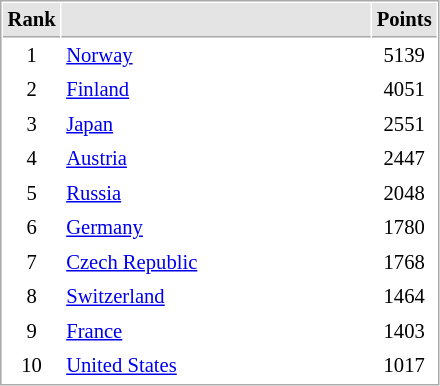<table cellspacing="1" cellpadding="3" style="border:1px solid #AAAAAA;font-size:86%">
<tr bgcolor="#E4E4E4">
<th style="border-bottom:1px solid #AAAAAA" width=10>Rank</th>
<th style="border-bottom:1px solid #AAAAAA" width=200></th>
<th style="border-bottom:1px solid #AAAAAA" width=20>Points</th>
</tr>
<tr align="center">
<td>1</td>
<td align="left"> <a href='#'>Norway</a></td>
<td>5139</td>
</tr>
<tr align="center">
<td>2</td>
<td align="left"> <a href='#'>Finland</a></td>
<td>4051</td>
</tr>
<tr align="center">
<td>3</td>
<td align="left"> <a href='#'>Japan</a></td>
<td>2551</td>
</tr>
<tr align="center">
<td>4</td>
<td align="left"> <a href='#'>Austria</a></td>
<td>2447</td>
</tr>
<tr align="center">
<td>5</td>
<td align="left"> <a href='#'>Russia</a></td>
<td>2048</td>
</tr>
<tr align="center">
<td>6</td>
<td align="left"> <a href='#'>Germany</a></td>
<td>1780</td>
</tr>
<tr align="center">
<td>7</td>
<td align="left"> <a href='#'>Czech Republic</a></td>
<td>1768</td>
</tr>
<tr align="center">
<td>8</td>
<td align="left"> <a href='#'>Switzerland</a></td>
<td>1464</td>
</tr>
<tr align="center">
<td>9</td>
<td align="left"> <a href='#'>France</a></td>
<td>1403</td>
</tr>
<tr align="center">
<td>10</td>
<td align="left"> <a href='#'>United States</a></td>
<td>1017</td>
</tr>
</table>
